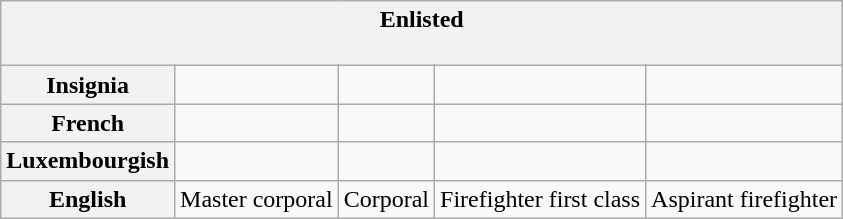<table class="wikitable">
<tr>
<th colspan="9">Enlisted<br><br></th>
</tr>
<tr style="text-align:center;">
<th>Insignia</th>
<td></td>
<td></td>
<td></td>
<td></td>
</tr>
<tr style="text-align:center;">
<th>French</th>
<td></td>
<td></td>
<td></td>
<td></td>
</tr>
<tr style="text-align:center;">
<th>Luxembourgish</th>
<td></td>
<td></td>
<td></td>
<td></td>
</tr>
<tr style="text-align:center;">
<th>English</th>
<td>Master corporal</td>
<td>Corporal</td>
<td>Firefighter first class</td>
<td>Aspirant firefighter</td>
</tr>
</table>
